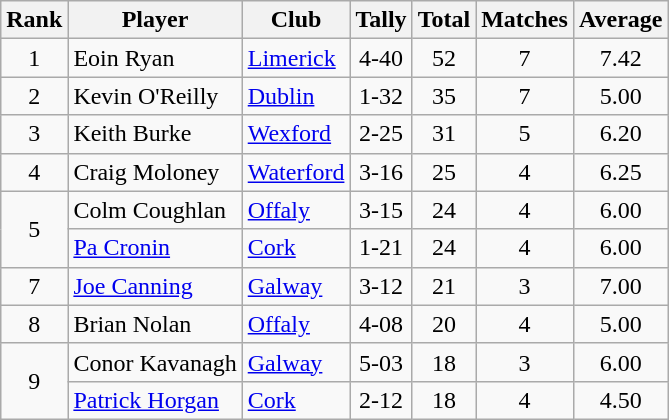<table class="wikitable">
<tr>
<th>Rank</th>
<th>Player</th>
<th>Club</th>
<th>Tally</th>
<th>Total</th>
<th>Matches</th>
<th>Average</th>
</tr>
<tr>
<td rowspan=1 align=center>1</td>
<td>Eoin Ryan</td>
<td><a href='#'>Limerick</a></td>
<td align=center>4-40</td>
<td align=center>52</td>
<td align=center>7</td>
<td align=center>7.42</td>
</tr>
<tr>
<td rowspan=1 align=center>2</td>
<td>Kevin O'Reilly</td>
<td><a href='#'>Dublin</a></td>
<td align=center>1-32</td>
<td align=center>35</td>
<td align=center>7</td>
<td align=center>5.00</td>
</tr>
<tr>
<td rowspan=1 align=center>3</td>
<td>Keith Burke</td>
<td><a href='#'>Wexford</a></td>
<td align=center>2-25</td>
<td align=center>31</td>
<td align=center>5</td>
<td align=center>6.20</td>
</tr>
<tr>
<td rowspan=1 align=center>4</td>
<td>Craig Moloney</td>
<td><a href='#'>Waterford</a></td>
<td align=center>3-16</td>
<td align=center>25</td>
<td align=center>4</td>
<td align=center>6.25</td>
</tr>
<tr>
<td rowspan=2 align=center>5</td>
<td>Colm Coughlan</td>
<td><a href='#'>Offaly</a></td>
<td align=center>3-15</td>
<td align=center>24</td>
<td align=center>4</td>
<td align=center>6.00</td>
</tr>
<tr>
<td><a href='#'>Pa Cronin</a></td>
<td><a href='#'>Cork</a></td>
<td align=center>1-21</td>
<td align=center>24</td>
<td align=center>4</td>
<td align=center>6.00</td>
</tr>
<tr>
<td rowspan=1 align=center>7</td>
<td><a href='#'>Joe Canning</a></td>
<td><a href='#'>Galway</a></td>
<td align=center>3-12</td>
<td align=center>21</td>
<td align=center>3</td>
<td align=center>7.00</td>
</tr>
<tr>
<td rowspan=1 align=center>8</td>
<td>Brian Nolan</td>
<td><a href='#'>Offaly</a></td>
<td align=center>4-08</td>
<td align=center>20</td>
<td align=center>4</td>
<td align=center>5.00</td>
</tr>
<tr>
<td rowspan=2 align=center>9</td>
<td>Conor Kavanagh</td>
<td><a href='#'>Galway</a></td>
<td align=center>5-03</td>
<td align=center>18</td>
<td align=center>3</td>
<td align=center>6.00</td>
</tr>
<tr>
<td><a href='#'>Patrick Horgan</a></td>
<td><a href='#'>Cork</a></td>
<td align=center>2-12</td>
<td align=center>18</td>
<td align=center>4</td>
<td align=center>4.50</td>
</tr>
</table>
